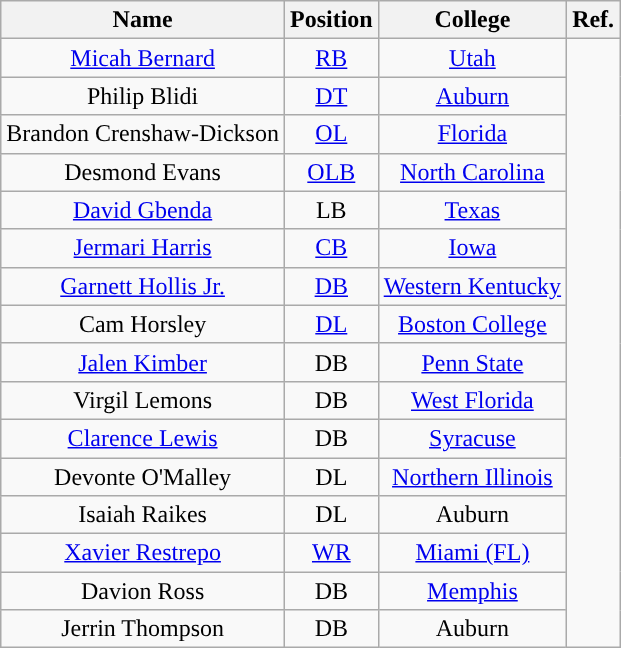<table class="wikitable" style="text-align:center">
<tr>
<th>Name</th>
<th>Position</th>
<th>College</th>
<th>Ref.</th>
</tr>
<tr>
<td><a href='#'>Micah Bernard</a></td>
<td><a href='#'>RB</a></td>
<td><a href='#'>Utah</a></td>
<td rowspan="16"></td>
</tr>
<tr>
<td>Philip Blidi</td>
<td><a href='#'>DT</a></td>
<td><a href='#'>Auburn</a></td>
</tr>
<tr>
<td>Brandon Crenshaw-Dickson</td>
<td><a href='#'>OL</a></td>
<td><a href='#'>Florida</a></td>
</tr>
<tr>
<td>Desmond Evans</td>
<td><a href='#'>OLB</a></td>
<td><a href='#'>North Carolina</a></td>
</tr>
<tr>
<td><a href='#'>David Gbenda</a></td>
<td>LB</td>
<td><a href='#'>Texas</a></td>
</tr>
<tr>
<td><a href='#'>Jermari Harris</a></td>
<td><a href='#'>CB</a></td>
<td><a href='#'>Iowa</a></td>
</tr>
<tr>
<td><a href='#'>Garnett Hollis Jr.</a></td>
<td><a href='#'>DB</a></td>
<td><a href='#'>Western Kentucky</a></td>
</tr>
<tr>
<td>Cam Horsley</td>
<td><a href='#'>DL</a></td>
<td><a href='#'>Boston College</a></td>
</tr>
<tr>
<td><a href='#'>Jalen Kimber</a></td>
<td>DB</td>
<td><a href='#'>Penn State</a></td>
</tr>
<tr>
<td>Virgil Lemons</td>
<td>DB</td>
<td><a href='#'>West Florida</a></td>
</tr>
<tr>
<td><a href='#'>Clarence Lewis</a></td>
<td>DB</td>
<td><a href='#'>Syracuse</a></td>
</tr>
<tr>
<td>Devonte O'Malley</td>
<td>DL</td>
<td><a href='#'>Northern Illinois</a></td>
</tr>
<tr>
<td>Isaiah Raikes</td>
<td>DL</td>
<td>Auburn</td>
</tr>
<tr>
<td><a href='#'>Xavier Restrepo</a></td>
<td><a href='#'>WR</a></td>
<td><a href='#'>Miami (FL)</a></td>
</tr>
<tr>
<td>Davion Ross</td>
<td>DB</td>
<td><a href='#'>Memphis</a></td>
</tr>
<tr>
<td>Jerrin Thompson</td>
<td>DB</td>
<td>Auburn</td>
</tr>
</table>
